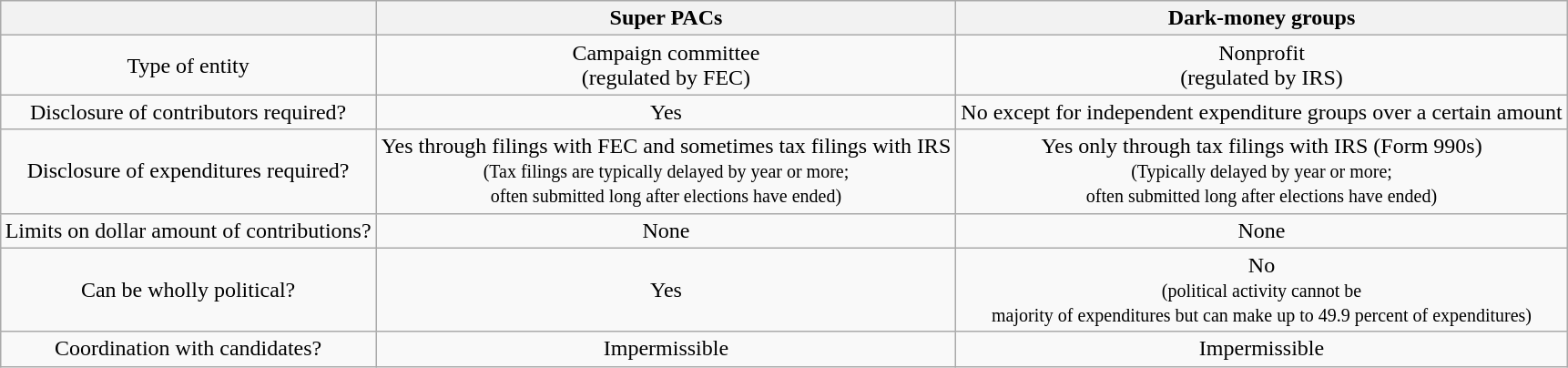<table class="wikitable" style="float:right; text-align:center; margin:2em;">
<tr>
<th></th>
<th>Super PACs</th>
<th>Dark-money groups</th>
</tr>
<tr>
<td>Type of entity</td>
<td>Campaign committee<br>(regulated by FEC)</td>
<td>Nonprofit<br>(regulated by IRS)</td>
</tr>
<tr>
<td>Disclosure of contributors required?</td>
<td>Yes</td>
<td>No except for independent expenditure groups over a certain amount</td>
</tr>
<tr>
<td>Disclosure of expenditures required?</td>
<td>Yes through filings with FEC and sometimes tax filings with IRS <br><small>(Tax filings are typically delayed by year or more;<br>often submitted long after elections have ended)</small></td>
<td>Yes only through tax filings with IRS (Form 990s)<br><small>(Typically delayed by year or more;<br>often submitted long after elections have ended)</small></td>
</tr>
<tr>
<td>Limits on dollar amount of contributions?</td>
<td>None</td>
<td>None</td>
</tr>
<tr>
<td>Can be wholly political?</td>
<td>Yes</td>
<td>No<br><small>(political activity cannot be<br>majority of expenditures but can make up to 49.9 percent of expenditures)</small></td>
</tr>
<tr>
<td>Coordination with candidates?</td>
<td>Impermissible</td>
<td>Impermissible</td>
</tr>
</table>
